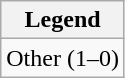<table class="wikitable">
<tr>
<th>Legend</th>
</tr>
<tr>
<td>Other (1–0)</td>
</tr>
</table>
